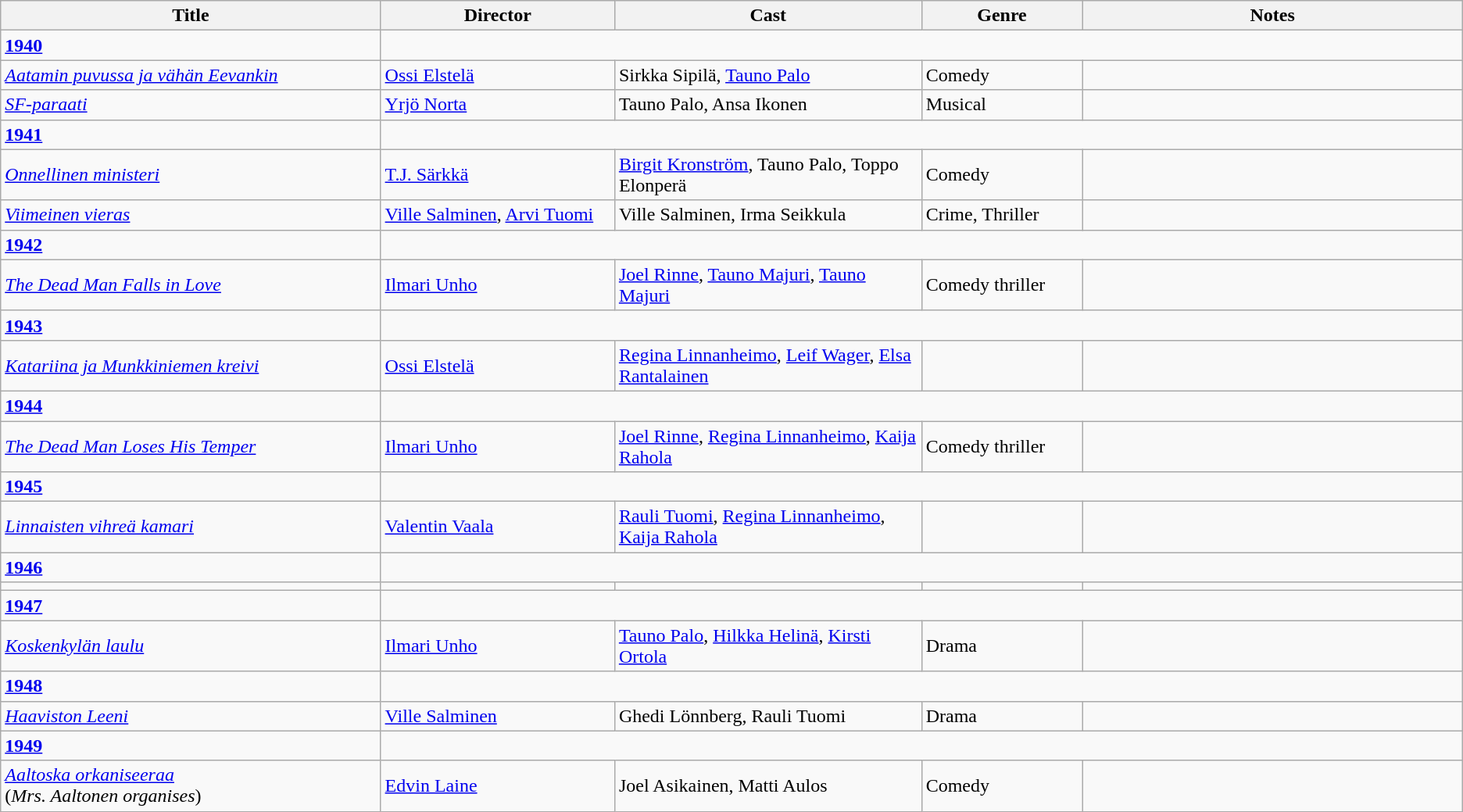<table class="wikitable">
<tr>
<th width=26%>Title</th>
<th width=16%>Director</th>
<th width=21%>Cast</th>
<th width=11%>Genre</th>
<th width=26%>Notes</th>
</tr>
<tr>
<td><strong><a href='#'>1940</a></strong></td>
</tr>
<tr>
<td><em><a href='#'>Aatamin puvussa ja vähän Eevankin</a></em></td>
<td><a href='#'>Ossi Elstelä</a></td>
<td>Sirkka Sipilä, <a href='#'>Tauno Palo</a></td>
<td>Comedy</td>
<td></td>
</tr>
<tr>
<td><em><a href='#'>SF-paraati</a></em></td>
<td><a href='#'>Yrjö Norta</a></td>
<td>Tauno Palo, Ansa Ikonen</td>
<td>Musical</td>
<td></td>
</tr>
<tr>
<td><strong><a href='#'>1941</a></strong></td>
</tr>
<tr>
<td><em><a href='#'>Onnellinen ministeri</a></em></td>
<td><a href='#'>T.J. Särkkä</a></td>
<td><a href='#'>Birgit Kronström</a>, Tauno Palo, Toppo Elonperä</td>
<td>Comedy</td>
<td></td>
</tr>
<tr>
<td><em><a href='#'>Viimeinen vieras</a></em></td>
<td><a href='#'>Ville Salminen</a>, <a href='#'>Arvi Tuomi</a></td>
<td>Ville Salminen, Irma Seikkula</td>
<td>Crime, Thriller</td>
<td></td>
</tr>
<tr>
<td><strong><a href='#'>1942</a></strong></td>
</tr>
<tr>
<td><em><a href='#'>The Dead Man Falls in Love</a></em></td>
<td><a href='#'>Ilmari Unho</a></td>
<td><a href='#'>Joel Rinne</a>, <a href='#'>Tauno Majuri</a>, <a href='#'>Tauno Majuri</a></td>
<td>Comedy thriller</td>
<td></td>
</tr>
<tr>
<td><strong><a href='#'>1943</a></strong></td>
</tr>
<tr>
<td><em><a href='#'>Katariina ja Munkkiniemen kreivi</a></em></td>
<td><a href='#'>Ossi Elstelä</a></td>
<td><a href='#'>Regina Linnanheimo</a>, <a href='#'>Leif Wager</a>, <a href='#'>Elsa Rantalainen</a></td>
<td></td>
<td></td>
</tr>
<tr>
<td><strong><a href='#'>1944</a></strong></td>
</tr>
<tr>
<td><em><a href='#'>The Dead Man Loses His Temper</a></em></td>
<td><a href='#'>Ilmari Unho</a></td>
<td><a href='#'>Joel Rinne</a>, <a href='#'>Regina Linnanheimo</a>, <a href='#'>Kaija Rahola</a></td>
<td>Comedy thriller</td>
<td></td>
</tr>
<tr>
<td><strong><a href='#'>1945</a></strong></td>
</tr>
<tr>
<td><em><a href='#'>Linnaisten vihreä kamari</a></em></td>
<td><a href='#'>Valentin Vaala</a></td>
<td><a href='#'>Rauli Tuomi</a>, <a href='#'>Regina Linnanheimo</a>, <a href='#'>Kaija Rahola</a></td>
<td></td>
<td></td>
</tr>
<tr>
<td><strong><a href='#'>1946</a></strong></td>
</tr>
<tr>
<td></td>
<td></td>
<td></td>
<td></td>
<td></td>
</tr>
<tr>
<td><strong><a href='#'>1947</a></strong></td>
</tr>
<tr>
<td><em><a href='#'>Koskenkylän laulu</a></em></td>
<td><a href='#'>Ilmari Unho</a></td>
<td><a href='#'>Tauno Palo</a>, <a href='#'>Hilkka Helinä</a>, <a href='#'>Kirsti Ortola</a></td>
<td>Drama</td>
<td></td>
</tr>
<tr>
<td><strong><a href='#'>1948</a></strong></td>
</tr>
<tr>
<td><em><a href='#'>Haaviston Leeni</a></em></td>
<td><a href='#'>Ville Salminen</a></td>
<td>Ghedi Lönnberg, Rauli Tuomi</td>
<td>Drama</td>
<td></td>
</tr>
<tr>
<td><strong><a href='#'>1949</a></strong></td>
</tr>
<tr>
<td><em><a href='#'>Aaltoska orkaniseeraa</a></em><br>(<em>Mrs. Aaltonen organises</em>)</td>
<td><a href='#'>Edvin Laine</a></td>
<td>Joel Asikainen, Matti Aulos</td>
<td>Comedy</td>
<td></td>
</tr>
</table>
